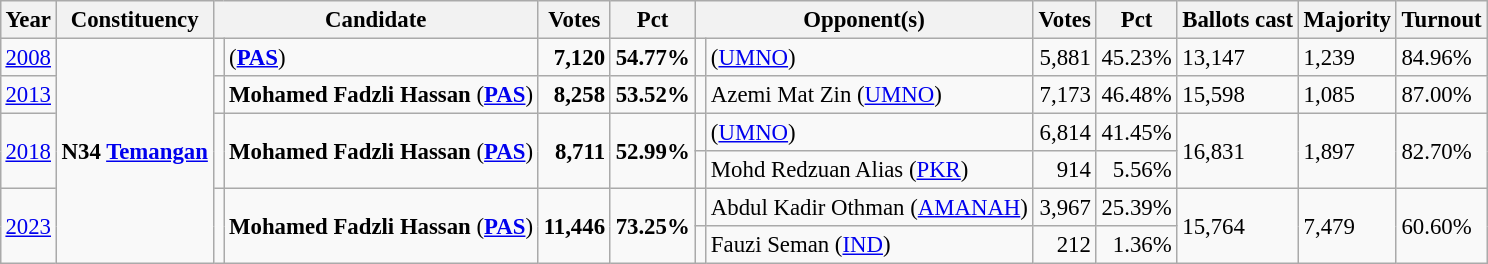<table class="wikitable" style="margin:0.5em ; font-size:95%">
<tr>
<th>Year</th>
<th>Constituency</th>
<th colspan=2>Candidate</th>
<th>Votes</th>
<th>Pct</th>
<th colspan=2>Opponent(s)</th>
<th>Votes</th>
<th>Pct</th>
<th>Ballots cast</th>
<th>Majority</th>
<th>Turnout</th>
</tr>
<tr>
<td><a href='#'>2008</a></td>
<td rowspan=6><strong>N34 <a href='#'>Temangan</a></strong></td>
<td></td>
<td> (<a href='#'><strong>PAS</strong></a>)</td>
<td align="right"><strong>7,120</strong></td>
<td><strong>54.77%</strong></td>
<td></td>
<td> (<a href='#'>UMNO</a>)</td>
<td align="right">5,881</td>
<td>45.23%</td>
<td>13,147</td>
<td>1,239</td>
<td>84.96%</td>
</tr>
<tr>
<td><a href='#'>2013</a></td>
<td></td>
<td><strong>Mohamed Fadzli Hassan</strong> (<a href='#'><strong>PAS</strong></a>)</td>
<td align="right"><strong>8,258</strong></td>
<td><strong>53.52%</strong></td>
<td></td>
<td>Azemi Mat Zin (<a href='#'>UMNO</a>)</td>
<td align="right">7,173</td>
<td>46.48%</td>
<td>15,598</td>
<td>1,085</td>
<td>87.00%</td>
</tr>
<tr>
<td rowspan=2><a href='#'>2018</a></td>
<td rowspan=2 ></td>
<td rowspan=2><strong>Mohamed Fadzli Hassan</strong> (<a href='#'><strong>PAS</strong></a>)</td>
<td rowspan=2 align="right"><strong>8,711</strong></td>
<td rowspan=2><strong>52.99%</strong></td>
<td></td>
<td> (<a href='#'>UMNO</a>)</td>
<td align="right">6,814</td>
<td>41.45%</td>
<td rowspan=2>16,831</td>
<td rowspan=2>1,897</td>
<td rowspan=2>82.70%</td>
</tr>
<tr>
<td></td>
<td>Mohd Redzuan Alias (<a href='#'>PKR</a>)</td>
<td align="right">914</td>
<td align=right>5.56%</td>
</tr>
<tr>
<td rowspan=2><a href='#'>2023</a></td>
<td rowspan=2 ></td>
<td rowspan=2><strong>Mohamed Fadzli Hassan</strong> (<a href='#'><strong>PAS</strong></a>)</td>
<td rowspan=2 align="right"><strong>11,446</strong></td>
<td rowspan=2><strong>73.25%</strong></td>
<td></td>
<td>Abdul Kadir Othman (<a href='#'>AMANAH</a>)</td>
<td align="right">3,967</td>
<td>25.39%</td>
<td rowspan=2>15,764</td>
<td rowspan=2>7,479</td>
<td rowspan=2>60.60%</td>
</tr>
<tr>
<td></td>
<td>Fauzi Seman (<a href='#'>IND</a>)</td>
<td align=right>212</td>
<td align=right>1.36%</td>
</tr>
</table>
